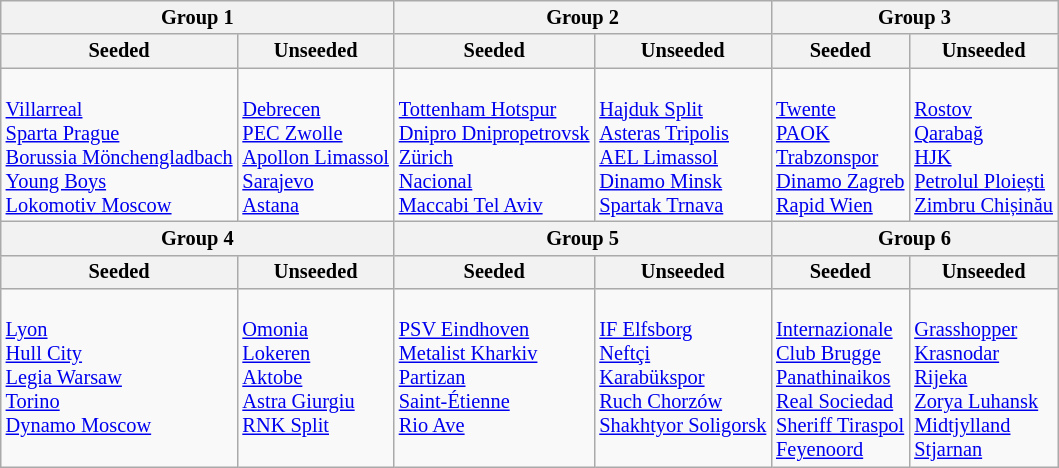<table class="wikitable" style="font-size:85%">
<tr>
<th colspan=2>Group 1</th>
<th colspan=2>Group 2</th>
<th colspan=2>Group 3</th>
</tr>
<tr>
<th>Seeded</th>
<th>Unseeded</th>
<th>Seeded</th>
<th>Unseeded</th>
<th>Seeded</th>
<th>Unseeded</th>
</tr>
<tr>
<td valign=top><br> <a href='#'>Villarreal</a> <br>
 <a href='#'>Sparta Prague</a> <br>
 <a href='#'>Borussia Mönchengladbach</a> <br>
 <a href='#'>Young Boys</a> <br>
 <a href='#'>Lokomotiv Moscow</a> </td>
<td valign=top><br> <a href='#'>Debrecen</a> <br>
 <a href='#'>PEC Zwolle</a> <br>
 <a href='#'>Apollon Limassol</a> <br>
 <a href='#'>Sarajevo</a> <br>
 <a href='#'>Astana</a> </td>
<td valign=top><br> <a href='#'>Tottenham Hotspur</a> <br>
 <a href='#'>Dnipro Dnipropetrovsk</a> <br>
 <a href='#'>Zürich</a> <br>
 <a href='#'>Nacional</a> <br>
 <a href='#'>Maccabi Tel Aviv</a> </td>
<td valign=top><br> <a href='#'>Hajduk Split</a> <br>
 <a href='#'>Asteras Tripolis</a> <br>
 <a href='#'>AEL Limassol</a> <br>
 <a href='#'>Dinamo Minsk</a> <br>
 <a href='#'>Spartak Trnava</a> </td>
<td valign=top><br> <a href='#'>Twente</a> <br>
 <a href='#'>PAOK</a> <br>
 <a href='#'>Trabzonspor</a> <br>
 <a href='#'>Dinamo Zagreb</a> <br>
 <a href='#'>Rapid Wien</a> </td>
<td valign=top><br> <a href='#'>Rostov</a> <br>
 <a href='#'>Qarabağ</a> <br>
 <a href='#'>HJK</a> <br>
 <a href='#'>Petrolul Ploiești</a> <br>
 <a href='#'>Zimbru Chișinău</a> </td>
</tr>
<tr>
<th colspan=2>Group 4</th>
<th colspan=2>Group 5</th>
<th colspan=2>Group 6</th>
</tr>
<tr>
<th>Seeded</th>
<th>Unseeded</th>
<th>Seeded</th>
<th>Unseeded</th>
<th>Seeded</th>
<th>Unseeded</th>
</tr>
<tr>
<td valign=top><br> <a href='#'>Lyon</a> <br>
 <a href='#'>Hull City</a> <br>
 <a href='#'>Legia Warsaw</a> <br>
 <a href='#'>Torino</a> <br>
 <a href='#'>Dynamo Moscow</a> </td>
<td valign=top><br> <a href='#'>Omonia</a> <br>
 <a href='#'>Lokeren</a> <br>
 <a href='#'>Aktobe</a> <br>
 <a href='#'>Astra Giurgiu</a> <br>
 <a href='#'>RNK Split</a> </td>
<td valign=top><br> <a href='#'>PSV Eindhoven</a> <br>
 <a href='#'>Metalist Kharkiv</a> <br>
 <a href='#'>Partizan</a> <br>
 <a href='#'>Saint-Étienne</a> <br>
 <a href='#'>Rio Ave</a> </td>
<td valign=top><br> <a href='#'>IF Elfsborg</a> <br>
 <a href='#'>Neftçi</a> <br>
 <a href='#'>Karabükspor</a> <br>
 <a href='#'>Ruch Chorzów</a> <br>
 <a href='#'>Shakhtyor Soligorsk</a> </td>
<td valign=top><br> <a href='#'>Internazionale</a> <br>
 <a href='#'>Club Brugge</a> <br>
 <a href='#'>Panathinaikos</a> <br>
 <a href='#'>Real Sociedad</a> <br>
 <a href='#'>Sheriff Tiraspol</a> <br>
 <a href='#'>Feyenoord</a> </td>
<td valign=top><br> <a href='#'>Grasshopper</a> <br>
 <a href='#'>Krasnodar</a> <br>
 <a href='#'>Rijeka</a> <br>
 <a href='#'>Zorya Luhansk</a> <br>
 <a href='#'>Midtjylland</a> <br>
 <a href='#'>Stjarnan</a> </td>
</tr>
</table>
